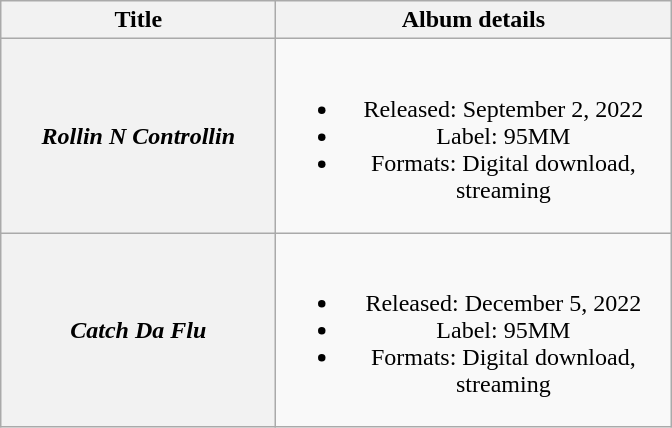<table class="wikitable plainrowheaders" style="text-align:center;">
<tr>
<th scope="col" style="width:11em;">Title</th>
<th scope="col" style="width:16em;">Album details</th>
</tr>
<tr>
<th scope="row"><em>Rollin N Controllin</em> </th>
<td><br><ul><li>Released: September 2, 2022</li><li>Label: 95MM</li><li>Formats: Digital download, streaming</li></ul></td>
</tr>
<tr>
<th scope="row"><em>Catch Da Flu</em> </th>
<td><br><ul><li>Released: December 5, 2022</li><li>Label: 95MM</li><li>Formats: Digital download, streaming</li></ul></td>
</tr>
</table>
